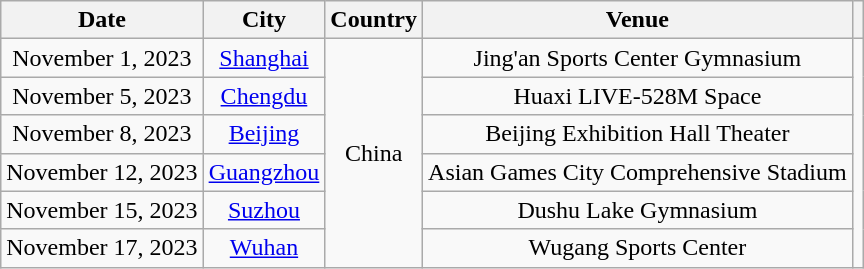<table class="wikitable plainrowheaders" style="text-align:center;">
<tr>
<th scope="col">Date</th>
<th scope="col">City</th>
<th scope="col">Country</th>
<th scope="col">Venue</th>
<th scope="col"></th>
</tr>
<tr>
<td scope="row">November 1, 2023</td>
<td><a href='#'>Shanghai</a></td>
<td rowspan="6">China</td>
<td>Jing'an Sports Center Gymnasium</td>
<td rowspan=6></td>
</tr>
<tr>
<td scope="row">November 5, 2023</td>
<td><a href='#'>Chengdu</a></td>
<td>Huaxi LIVE-528M Space</td>
</tr>
<tr>
<td scope="row">November 8, 2023</td>
<td><a href='#'>Beijing</a></td>
<td>Beijing Exhibition Hall Theater</td>
</tr>
<tr>
<td scope="row">November 12, 2023</td>
<td><a href='#'>Guangzhou</a></td>
<td>Asian Games City Comprehensive Stadium</td>
</tr>
<tr>
<td scope="row">November 15, 2023</td>
<td><a href='#'>Suzhou</a></td>
<td>Dushu Lake Gymnasium</td>
</tr>
<tr>
<td scope="row">November 17, 2023</td>
<td><a href='#'>Wuhan</a></td>
<td>Wugang Sports Center</td>
</tr>
</table>
